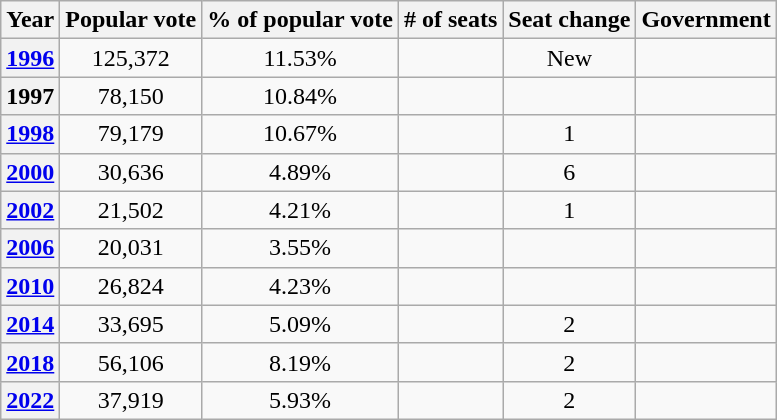<table class="wikitable" style="text-align:center">
<tr>
<th>Year</th>
<th>Popular vote</th>
<th>% of popular vote</th>
<th># of seats</th>
<th>Seat change</th>
<th>Government</th>
</tr>
<tr>
<th><a href='#'>1996</a></th>
<td>125,372</td>
<td>11.53%</td>
<td></td>
<td>New</td>
<td></td>
</tr>
<tr>
<th>1997</th>
<td>78,150</td>
<td>10.84%</td>
<td></td>
<td></td>
<td></td>
</tr>
<tr>
<th><a href='#'>1998</a></th>
<td>79,179</td>
<td>10.67%</td>
<td></td>
<td> 1</td>
<td></td>
</tr>
<tr>
<th><a href='#'>2000</a></th>
<td>30,636</td>
<td>4.89%</td>
<td></td>
<td> 6</td>
<td></td>
</tr>
<tr>
<th><a href='#'>2002</a></th>
<td>21,502</td>
<td>4.21%</td>
<td></td>
<td> 1</td>
<td></td>
</tr>
<tr>
<th><a href='#'>2006</a></th>
<td>20,031</td>
<td>3.55%</td>
<td></td>
<td></td>
<td></td>
</tr>
<tr>
<th><a href='#'>2010</a></th>
<td>26,824</td>
<td>4.23%</td>
<td></td>
<td></td>
<td></td>
</tr>
<tr>
<th><a href='#'>2014</a></th>
<td>33,695</td>
<td>5.09%</td>
<td></td>
<td> 2</td>
<td></td>
</tr>
<tr>
<th><a href='#'>2018</a></th>
<td>56,106</td>
<td>8.19%</td>
<td></td>
<td> 2</td>
<td></td>
</tr>
<tr>
<th><a href='#'>2022</a></th>
<td>37,919</td>
<td>5.93%</td>
<td></td>
<td> 2</td>
<td></td>
</tr>
</table>
